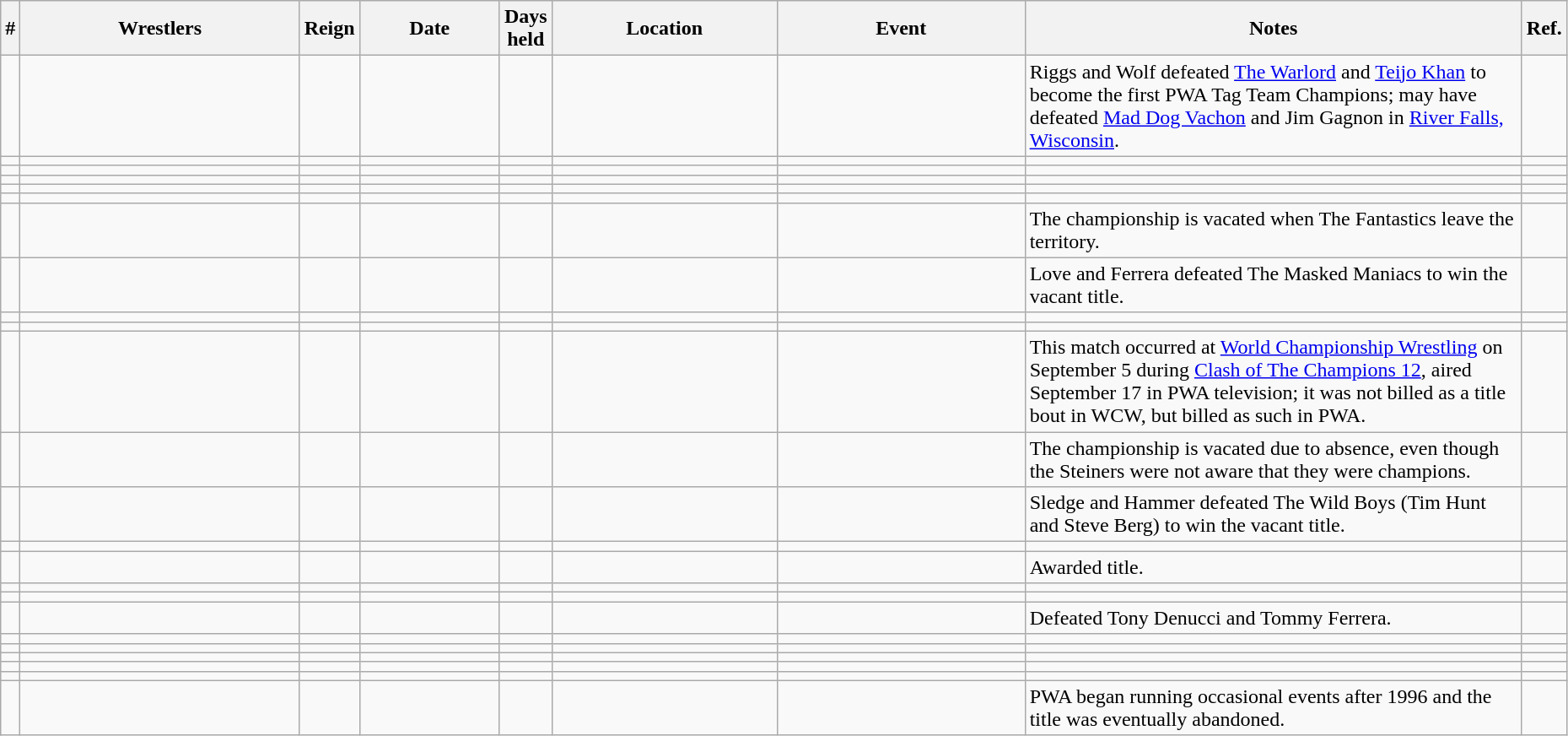<table class="wikitable sortable" width=98% style="text-align:center;">
<tr>
<th width=0%>#</th>
<th width=20%>Wrestlers</th>
<th width=0%>Reign</th>
<th width=10%>Date</th>
<th width=0%>Days<br>held</th>
<th width=16%>Location</th>
<th width=18%>Event</th>
<th width=60% class="unsortable">Notes</th>
<th width=0% class="unsortable">Ref.</th>
</tr>
<tr>
<td></td>
<td></td>
<td></td>
<td></td>
<td></td>
<td></td>
<td></td>
<td align="left">Riggs and Wolf defeated <a href='#'>The Warlord</a> and <a href='#'>Teijo Khan</a> to become the first PWA Tag Team Champions; may have defeated <a href='#'>Mad Dog Vachon</a> and Jim Gagnon in <a href='#'>River Falls, Wisconsin</a>.</td>
<td align="left"></td>
</tr>
<tr>
<td></td>
<td></td>
<td></td>
<td></td>
<td></td>
<td></td>
<td></td>
<td align="left"></td>
<td align="left"></td>
</tr>
<tr>
<td></td>
<td></td>
<td></td>
<td></td>
<td></td>
<td></td>
<td></td>
<td align="left"></td>
<td align="left"></td>
</tr>
<tr>
<td></td>
<td></td>
<td></td>
<td></td>
<td></td>
<td></td>
<td></td>
<td align="left"></td>
<td align="left"></td>
</tr>
<tr>
<td></td>
<td></td>
<td></td>
<td></td>
<td></td>
<td></td>
<td></td>
<td align="left"></td>
<td align="left"></td>
</tr>
<tr>
<td></td>
<td></td>
<td></td>
<td></td>
<td></td>
<td></td>
<td></td>
<td align="left"></td>
<td align="left"></td>
</tr>
<tr>
<td></td>
<td></td>
<td></td>
<td></td>
<td></td>
<td></td>
<td></td>
<td align="left">The championship is vacated when The Fantastics leave the territory.</td>
<td align="left"></td>
</tr>
<tr>
<td></td>
<td></td>
<td></td>
<td></td>
<td></td>
<td></td>
<td></td>
<td align="left">Love and Ferrera defeated The Masked Maniacs to win the vacant title.</td>
<td align="left"></td>
</tr>
<tr>
<td></td>
<td></td>
<td></td>
<td></td>
<td></td>
<td></td>
<td></td>
<td align="left"></td>
<td align="left"></td>
</tr>
<tr>
<td></td>
<td></td>
<td></td>
<td></td>
<td></td>
<td></td>
<td></td>
<td align="left"></td>
<td align="left"></td>
</tr>
<tr>
<td></td>
<td></td>
<td></td>
<td></td>
<td></td>
<td></td>
<td></td>
<td align="left">This match occurred at <a href='#'>World Championship Wrestling</a> on September 5 during <a href='#'>Clash of The Champions 12</a>, aired September 17 in PWA television; it was not billed as a title bout in WCW, but billed as such in PWA.</td>
<td align="left"></td>
</tr>
<tr>
<td></td>
<td></td>
<td></td>
<td></td>
<td></td>
<td></td>
<td></td>
<td align="left">The championship is vacated due to absence, even though the Steiners were not aware that they were champions.</td>
<td align="left"></td>
</tr>
<tr>
<td></td>
<td></td>
<td></td>
<td></td>
<td></td>
<td></td>
<td></td>
<td align="left">Sledge and Hammer defeated The Wild Boys (Tim Hunt and Steve Berg) to win the vacant title.</td>
<td align="left"></td>
</tr>
<tr>
<td></td>
<td></td>
<td></td>
<td></td>
<td></td>
<td></td>
<td></td>
<td align="left"></td>
<td align="left"></td>
</tr>
<tr>
<td></td>
<td></td>
<td></td>
<td></td>
<td></td>
<td></td>
<td></td>
<td align="left">Awarded title.</td>
<td align="left"></td>
</tr>
<tr>
<td></td>
<td></td>
<td></td>
<td></td>
<td></td>
<td></td>
<td></td>
<td align="left"></td>
<td align="left"></td>
</tr>
<tr>
<td></td>
<td></td>
<td></td>
<td></td>
<td></td>
<td></td>
<td></td>
<td align="left"></td>
<td align="left"></td>
</tr>
<tr>
<td></td>
<td></td>
<td></td>
<td></td>
<td></td>
<td></td>
<td></td>
<td align="left">Defeated Tony Denucci and Tommy Ferrera.</td>
<td align="left"></td>
</tr>
<tr>
<td></td>
<td></td>
<td></td>
<td></td>
<td></td>
<td></td>
<td></td>
<td align="left"></td>
<td align="left"></td>
</tr>
<tr>
<td></td>
<td></td>
<td></td>
<td> </td>
<td></td>
<td></td>
<td></td>
<td align="left"></td>
<td align="left"></td>
</tr>
<tr>
<td></td>
<td></td>
<td></td>
<td></td>
<td></td>
<td></td>
<td></td>
<td align="left"></td>
<td align="left"></td>
</tr>
<tr>
<td></td>
<td></td>
<td></td>
<td> </td>
<td></td>
<td></td>
<td></td>
<td align="left"></td>
<td align="left"></td>
</tr>
<tr>
<td></td>
<td></td>
<td></td>
<td> </td>
<td></td>
<td></td>
<td></td>
<td align="left"></td>
<td align="left"></td>
</tr>
<tr>
<td></td>
<td></td>
<td></td>
<td></td>
<td></td>
<td></td>
<td></td>
<td align="left">PWA began running occasional events after 1996 and the title was eventually abandoned.</td>
<td align="left"></td>
</tr>
</table>
